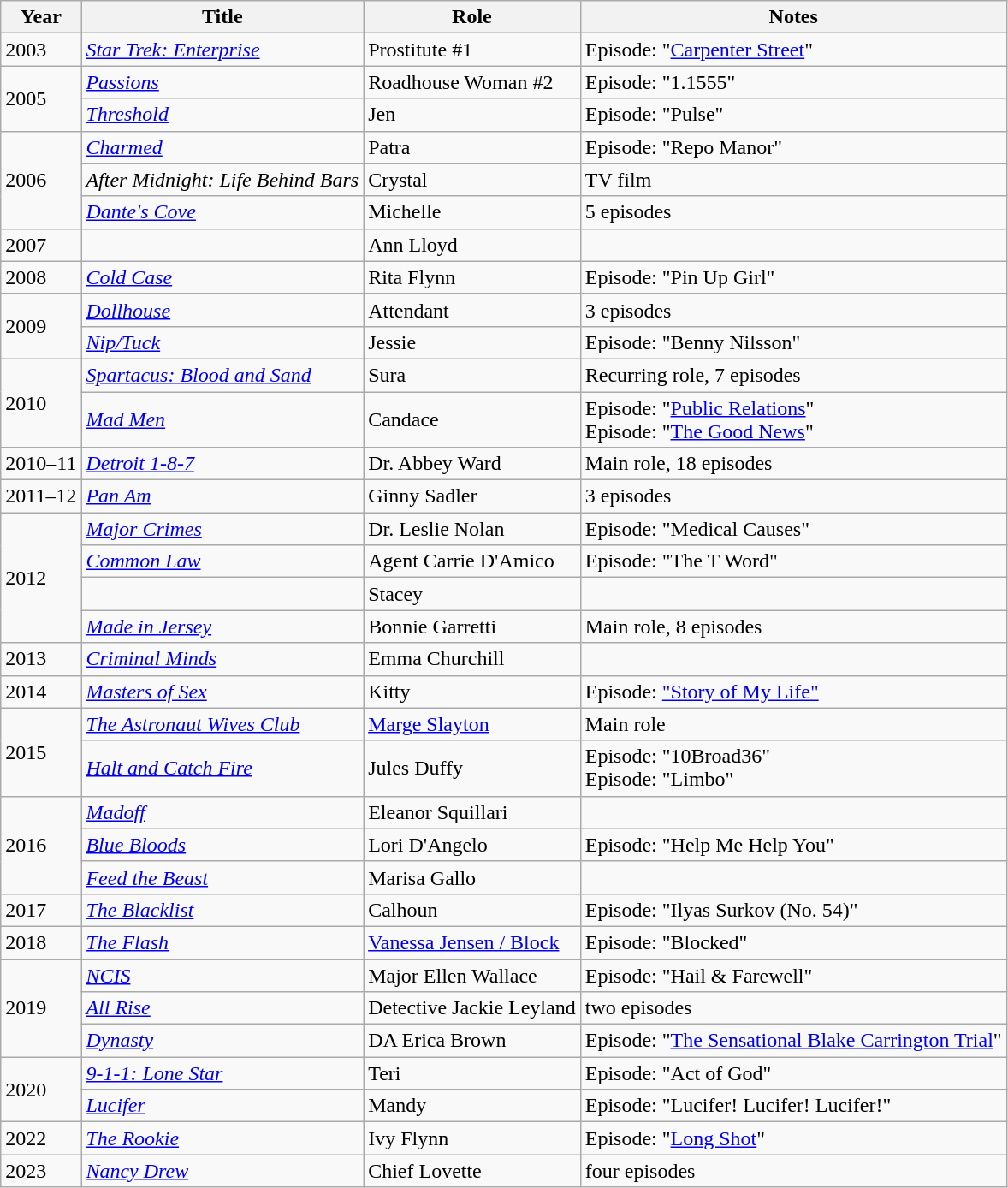<table class="wikitable sortable">
<tr>
<th>Year</th>
<th>Title</th>
<th>Role</th>
<th class="unsortable">Notes</th>
</tr>
<tr>
<td>2003</td>
<td><em><a href='#'>Star Trek: Enterprise</a></em></td>
<td>Prostitute #1</td>
<td>Episode: "<a href='#'>Carpenter Street</a>"</td>
</tr>
<tr>
<td rowspan="2">2005</td>
<td><em><a href='#'>Passions</a></em></td>
<td>Roadhouse Woman #2</td>
<td>Episode: "1.1555"</td>
</tr>
<tr>
<td><em><a href='#'>Threshold</a></em></td>
<td>Jen</td>
<td>Episode: "Pulse"</td>
</tr>
<tr>
<td rowspan="3">2006</td>
<td><em><a href='#'>Charmed</a></em></td>
<td>Patra</td>
<td>Episode: "Repo Manor"</td>
</tr>
<tr>
<td><em>After Midnight: Life Behind Bars</em></td>
<td>Crystal</td>
<td>TV film</td>
</tr>
<tr>
<td><em><a href='#'>Dante's Cove</a></em></td>
<td>Michelle</td>
<td>5 episodes</td>
</tr>
<tr>
<td>2007</td>
<td><em></em></td>
<td>Ann Lloyd</td>
<td></td>
</tr>
<tr>
<td>2008</td>
<td><em><a href='#'>Cold Case</a></em></td>
<td>Rita Flynn</td>
<td>Episode: "Pin Up Girl"</td>
</tr>
<tr>
<td rowspan="2">2009</td>
<td><em><a href='#'>Dollhouse</a></em></td>
<td>Attendant</td>
<td>3 episodes</td>
</tr>
<tr>
<td><em><a href='#'>Nip/Tuck</a></em></td>
<td>Jessie</td>
<td>Episode: "Benny Nilsson"</td>
</tr>
<tr>
<td rowspan="2">2010</td>
<td><em><a href='#'>Spartacus: Blood and Sand</a></em></td>
<td>Sura</td>
<td>Recurring role, 7 episodes</td>
</tr>
<tr>
<td><em><a href='#'>Mad Men</a></em></td>
<td>Candace</td>
<td>Episode: "<a href='#'>Public Relations</a>"<br>Episode: "<a href='#'>The Good News</a>"</td>
</tr>
<tr>
<td>2010–11</td>
<td><em><a href='#'>Detroit 1-8-7</a></em></td>
<td>Dr. Abbey Ward</td>
<td>Main role, 18 episodes</td>
</tr>
<tr>
<td>2011–12</td>
<td><em><a href='#'>Pan Am</a></em></td>
<td>Ginny Sadler</td>
<td>3 episodes</td>
</tr>
<tr>
<td rowspan="4">2012</td>
<td><em><a href='#'>Major Crimes</a></em></td>
<td>Dr. Leslie Nolan</td>
<td>Episode: "Medical Causes"</td>
</tr>
<tr>
<td><em><a href='#'>Common Law</a></em></td>
<td>Agent Carrie D'Amico</td>
<td>Episode: "The T Word"</td>
</tr>
<tr>
<td><em></em></td>
<td>Stacey</td>
<td></td>
</tr>
<tr>
<td><em><a href='#'>Made in Jersey</a></em></td>
<td>Bonnie Garretti</td>
<td>Main role, 8 episodes</td>
</tr>
<tr>
<td>2013</td>
<td><em><a href='#'>Criminal Minds</a></em></td>
<td>Emma Churchill</td>
<td></td>
</tr>
<tr>
<td>2014</td>
<td><em><a href='#'>Masters of Sex</a></em></td>
<td>Kitty</td>
<td>Episode: <a href='#'>"Story of My Life"</a></td>
</tr>
<tr>
<td rowspan="2">2015</td>
<td><em><a href='#'>The Astronaut Wives Club</a></em></td>
<td><a href='#'>Marge Slayton</a></td>
<td>Main role</td>
</tr>
<tr>
<td><em><a href='#'>Halt and Catch Fire</a></em></td>
<td>Jules Duffy</td>
<td>Episode: "10Broad36" <br> Episode: "Limbo"</td>
</tr>
<tr>
<td rowspan="3">2016</td>
<td><em><a href='#'>Madoff</a></em></td>
<td>Eleanor Squillari</td>
<td></td>
</tr>
<tr>
<td><em><a href='#'>Blue Bloods</a></em></td>
<td>Lori D'Angelo</td>
<td>Episode: "Help Me Help You"</td>
</tr>
<tr>
<td><em><a href='#'>Feed the Beast</a></em></td>
<td>Marisa Gallo</td>
<td></td>
</tr>
<tr>
<td>2017</td>
<td><em><a href='#'>The Blacklist</a></em></td>
<td>Calhoun</td>
<td>Episode: "Ilyas Surkov (No. 54)"</td>
</tr>
<tr>
<td>2018</td>
<td><em><a href='#'>The Flash</a></em></td>
<td><a href='#'>Vanessa Jensen / Block</a></td>
<td>Episode: "Blocked"</td>
</tr>
<tr>
<td rowspan="3">2019</td>
<td><em><a href='#'>NCIS</a></em></td>
<td>Major Ellen Wallace</td>
<td>Episode: "Hail & Farewell"</td>
</tr>
<tr>
<td><em><a href='#'>All Rise</a></em></td>
<td>Detective Jackie Leyland</td>
<td>two episodes</td>
</tr>
<tr>
<td><em><a href='#'>Dynasty</a></em></td>
<td>DA Erica Brown</td>
<td>Episode: "<a href='#'>The Sensational Blake Carrington Trial</a>"</td>
</tr>
<tr>
<td rowspan="2">2020</td>
<td><em><a href='#'>9-1-1: Lone Star</a></em></td>
<td>Teri</td>
<td>Episode: "Act of God"</td>
</tr>
<tr>
<td><em><a href='#'>Lucifer</a></em></td>
<td>Mandy</td>
<td>Episode: "Lucifer! Lucifer! Lucifer!"</td>
</tr>
<tr>
<td>2022</td>
<td><em><a href='#'>The Rookie</a></em></td>
<td>Ivy Flynn</td>
<td>Episode: "<a href='#'>Long Shot</a>"</td>
</tr>
<tr>
<td>2023</td>
<td><em><a href='#'>Nancy Drew</a></em></td>
<td>Chief Lovette</td>
<td>four episodes</td>
</tr>
</table>
